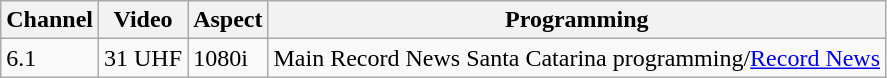<table class="wikitable">
<tr>
<th>Channel</th>
<th>Video</th>
<th>Aspect</th>
<th>Programming</th>
</tr>
<tr>
<td>6.1</td>
<td>31 UHF</td>
<td>1080i</td>
<td>Main Record News Santa Catarina programming/<a href='#'>Record News</a></td>
</tr>
</table>
